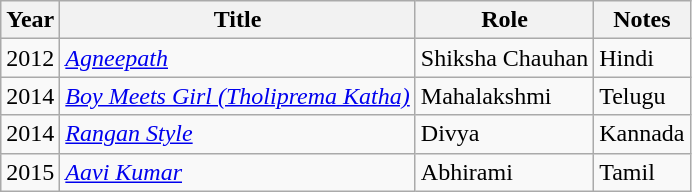<table class="wikitable sortable">
<tr>
<th>Year</th>
<th>Title</th>
<th>Role</th>
<th>Notes</th>
</tr>
<tr>
<td>2012</td>
<td><em><a href='#'>Agneepath</a></em></td>
<td>Shiksha Chauhan</td>
<td>Hindi</td>
</tr>
<tr>
<td>2014</td>
<td><em><a href='#'>Boy Meets Girl (Tholiprema Katha)</a></em></td>
<td>Mahalakshmi</td>
<td>Telugu</td>
</tr>
<tr>
<td>2014</td>
<td><em><a href='#'>Rangan Style</a></em></td>
<td>Divya</td>
<td>Kannada</td>
</tr>
<tr>
<td>2015</td>
<td><em><a href='#'>Aavi Kumar</a></em></td>
<td>Abhirami</td>
<td>Tamil</td>
</tr>
</table>
